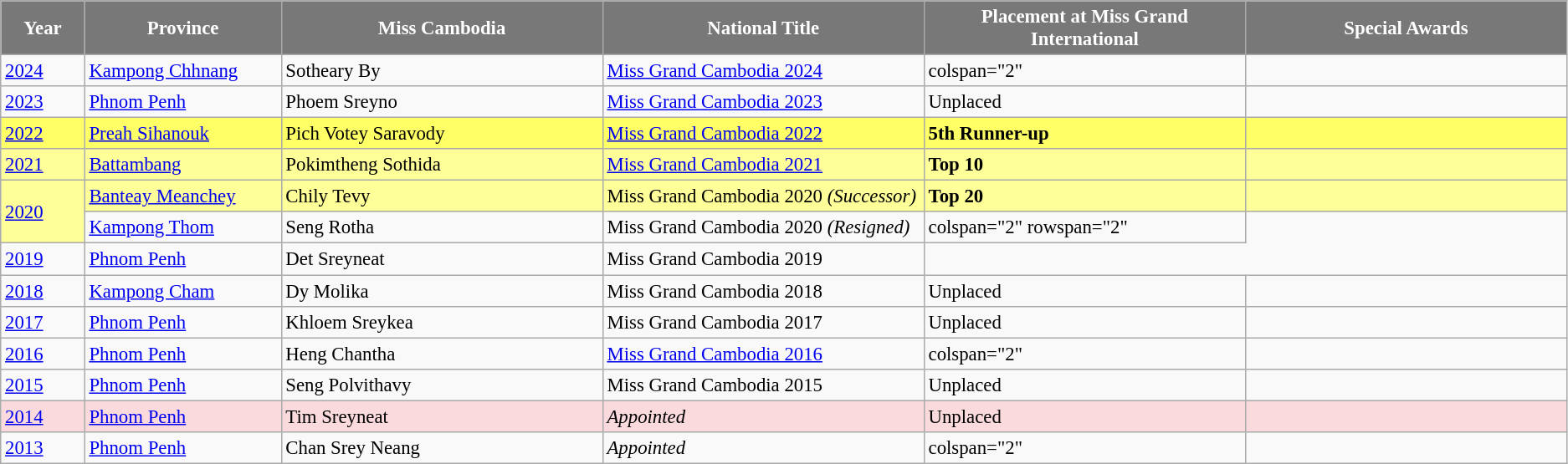<table class="wikitable " style="font-size: 95%;">
<tr>
<th width="60" style="background-color:#787878;color:#FFFFFF;">Year</th>
<th width="150" style="background-color:#787878;color:#FFFFFF;">Province</th>
<th width="250" style="background-color:#787878;color:#FFFFFF;">Miss Cambodia</th>
<th width="250" style="background-color:#787878;color:#FFFFFF;">National Title</th>
<th width="250" style="background-color:#787878;color:#FFFFFF;">Placement at Miss Grand International</th>
<th width="250" style="background-color:#787878;color:#FFFFFF;">Special Awards</th>
</tr>
<tr>
<td><a href='#'>2024</a></td>
<td><a href='#'>Kampong Chhnang</a></td>
<td>Sotheary By</td>
<td><a href='#'>Miss Grand Cambodia 2024</a></td>
<td>colspan="2" </td>
</tr>
<tr>
<td><a href='#'>2023</a></td>
<td><a href='#'>Phnom Penh</a></td>
<td>Phoem Sreyno</td>
<td><a href='#'>Miss Grand Cambodia 2023</a></td>
<td>Unplaced</td>
<td style="background:;"></td>
</tr>
<tr style="background-color:#FFFF66;">
<td><a href='#'>2022</a></td>
<td><a href='#'>Preah Sihanouk</a></td>
<td>Pich Votey Saravody</td>
<td><a href='#'>Miss Grand Cambodia 2022</a></td>
<td><strong>5th Runner-up</strong></td>
<td style="background:;"></td>
</tr>
<tr style="background-color:#FFFF99;">
<td><a href='#'>2021</a></td>
<td><a href='#'>Battambang</a></td>
<td>Pokimtheng Sothida</td>
<td><a href='#'>Miss Grand Cambodia 2021</a></td>
<td><strong>Top 10</strong></td>
<td style="background:;"></td>
</tr>
<tr style="background-color:#FFFF99;">
<td rowspan="2"><a href='#'>2020</a></td>
<td><a href='#'>Banteay Meanchey</a></td>
<td>Chily Tevy</td>
<td>Miss Grand Cambodia 2020 <em>(Successor)</em></td>
<td><strong>Top 20</strong></td>
<td style="background:;"></td>
</tr>
<tr>
<td><a href='#'>Kampong Thom</a></td>
<td>Seng Rotha</td>
<td>Miss Grand Cambodia 2020 <em>(Resigned)</em></td>
<td>colspan="2" rowspan="2" </td>
</tr>
<tr>
<td><a href='#'>2019</a></td>
<td><a href='#'>Phnom Penh</a></td>
<td>Det Sreyneat</td>
<td>Miss Grand Cambodia 2019</td>
</tr>
<tr>
<td><a href='#'>2018</a></td>
<td><a href='#'>Kampong Cham</a></td>
<td>Dy Molika</td>
<td>Miss Grand Cambodia 2018</td>
<td>Unplaced</td>
<td style="background:;"></td>
</tr>
<tr>
<td><a href='#'>2017</a></td>
<td><a href='#'>Phnom Penh</a></td>
<td>Khloem Sreykea</td>
<td>Miss Grand Cambodia 2017</td>
<td>Unplaced</td>
<td style="background:;"></td>
</tr>
<tr>
<td><a href='#'>2016</a></td>
<td><a href='#'>Phnom Penh</a></td>
<td>Heng Chantha</td>
<td><a href='#'>Miss Grand Cambodia 2016</a></td>
<td>colspan="2" </td>
</tr>
<tr>
<td><a href='#'>2015</a></td>
<td><a href='#'>Phnom Penh</a></td>
<td>Seng Polvithavy</td>
<td>Miss Grand Cambodia 2015</td>
<td>Unplaced</td>
<td></td>
</tr>
<tr style="background-color:#FADADD; ">
<td><a href='#'>2014</a></td>
<td><a href='#'>Phnom Penh</a></td>
<td>Tim Sreyneat</td>
<td><em>Appointed</em></td>
<td>Unplaced</td>
<td style="background:;"></td>
</tr>
<tr>
<td><a href='#'>2013</a></td>
<td><a href='#'>Phnom Penh</a></td>
<td>Chan Srey Neang</td>
<td><em>Appointed</em></td>
<td>colspan="2" </td>
</tr>
</table>
